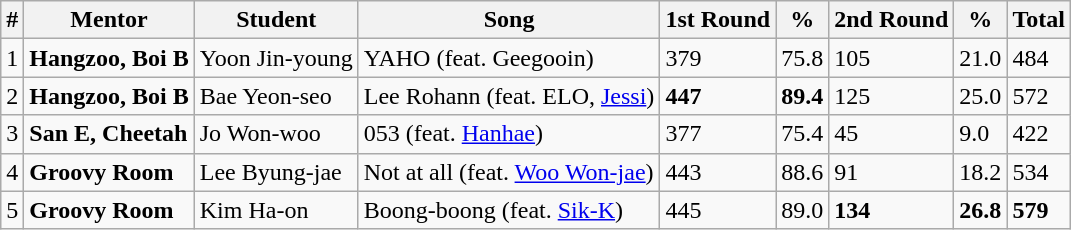<table class="wikitable">
<tr>
<th>#</th>
<th>Mentor</th>
<th>Student</th>
<th>Song</th>
<th>1st Round</th>
<th>%</th>
<th>2nd Round</th>
<th>%</th>
<th>Total</th>
</tr>
<tr>
<td>1</td>
<td><strong>Hangzoo, Boi B</strong></td>
<td>Yoon Jin-young</td>
<td>YAHO (feat. Geegooin)</td>
<td>379</td>
<td>75.8</td>
<td>105</td>
<td>21.0</td>
<td>484</td>
</tr>
<tr>
<td>2</td>
<td><strong>Hangzoo, Boi B</strong></td>
<td>Bae Yeon-seo</td>
<td>Lee Rohann (feat. ELO, <a href='#'>Jessi</a>)</td>
<td><strong>447</strong></td>
<td><strong>89.4</strong></td>
<td>125</td>
<td>25.0</td>
<td>572</td>
</tr>
<tr>
<td>3</td>
<td><strong>San E, Cheetah</strong></td>
<td>Jo Won-woo</td>
<td>053 (feat. <a href='#'>Hanhae</a>)</td>
<td>377</td>
<td>75.4</td>
<td>45</td>
<td>9.0</td>
<td>422</td>
</tr>
<tr>
<td>4</td>
<td><strong>Groovy Room</strong></td>
<td>Lee Byung-jae</td>
<td>Not at all (feat. <a href='#'>Woo Won-jae</a>)</td>
<td>443</td>
<td>88.6</td>
<td>91</td>
<td>18.2</td>
<td>534</td>
</tr>
<tr>
<td>5</td>
<td><strong>Groovy Room</strong></td>
<td>Kim Ha-on</td>
<td>Boong-boong (feat. <a href='#'>Sik-K</a>)</td>
<td>445</td>
<td>89.0</td>
<td><strong>134</strong></td>
<td><strong>26.8</strong></td>
<td><strong>579</strong></td>
</tr>
</table>
